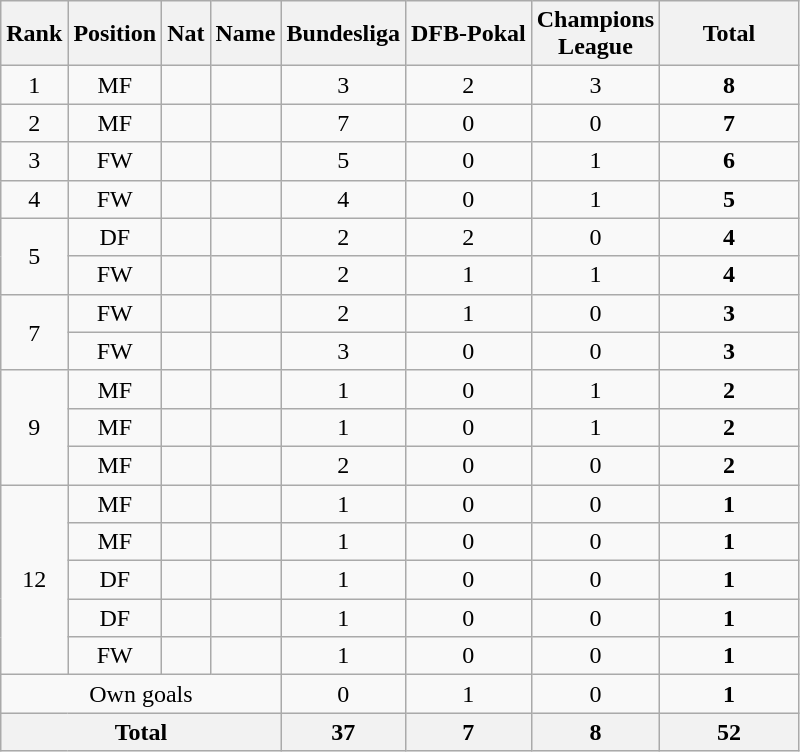<table class="wikitable sortable" style="text-align:center;">
<tr>
<th>Rank</th>
<th>Position</th>
<th>Nat</th>
<th>Name</th>
<th>Bundesliga</th>
<th>DFB-Pokal</th>
<th>Champions<br>League</th>
<th style="width:85px;">Total</th>
</tr>
<tr>
<td>1</td>
<td>MF</td>
<td></td>
<td align="left"></td>
<td>3</td>
<td>2</td>
<td>3</td>
<td><strong>8</strong></td>
</tr>
<tr>
<td>2</td>
<td>MF</td>
<td></td>
<td align="left"></td>
<td>7</td>
<td>0</td>
<td>0</td>
<td><strong>7</strong></td>
</tr>
<tr>
<td>3</td>
<td>FW</td>
<td></td>
<td align="left"></td>
<td>5</td>
<td>0</td>
<td>1</td>
<td><strong>6</strong></td>
</tr>
<tr>
<td>4</td>
<td>FW</td>
<td></td>
<td align="left"></td>
<td>4</td>
<td>0</td>
<td>1</td>
<td><strong>5</strong></td>
</tr>
<tr>
<td rowspan="2">5</td>
<td>DF</td>
<td></td>
<td align="left"></td>
<td>2</td>
<td>2</td>
<td>0</td>
<td><strong>4</strong></td>
</tr>
<tr>
<td>FW</td>
<td></td>
<td align="left"></td>
<td>2</td>
<td>1</td>
<td>1</td>
<td><strong>4</strong></td>
</tr>
<tr>
<td rowspan="2">7</td>
<td>FW</td>
<td></td>
<td align="left"></td>
<td>2</td>
<td>1</td>
<td>0</td>
<td><strong>3</strong></td>
</tr>
<tr>
<td>FW</td>
<td></td>
<td align="left"></td>
<td>3</td>
<td>0</td>
<td>0</td>
<td><strong>3</strong></td>
</tr>
<tr>
<td rowspan="3">9</td>
<td>MF</td>
<td></td>
<td align="left"></td>
<td>1</td>
<td>0</td>
<td>1</td>
<td><strong>2</strong></td>
</tr>
<tr>
<td>MF</td>
<td></td>
<td align="left"></td>
<td>1</td>
<td>0</td>
<td>1</td>
<td><strong>2</strong></td>
</tr>
<tr>
<td>MF</td>
<td></td>
<td align="left"></td>
<td>2</td>
<td>0</td>
<td>0</td>
<td><strong>2</strong></td>
</tr>
<tr>
<td rowspan="5">12</td>
<td>MF</td>
<td></td>
<td align="left"></td>
<td>1</td>
<td>0</td>
<td>0</td>
<td><strong>1</strong></td>
</tr>
<tr>
<td>MF</td>
<td></td>
<td align="left"></td>
<td>1</td>
<td>0</td>
<td>0</td>
<td><strong>1</strong></td>
</tr>
<tr>
<td>DF</td>
<td></td>
<td align="left"></td>
<td>1</td>
<td>0</td>
<td>0</td>
<td><strong>1</strong></td>
</tr>
<tr>
<td>DF</td>
<td></td>
<td align="left"></td>
<td>1</td>
<td>0</td>
<td>0</td>
<td><strong>1</strong></td>
</tr>
<tr>
<td>FW</td>
<td></td>
<td align="left"></td>
<td>1</td>
<td>0</td>
<td>0</td>
<td><strong>1</strong></td>
</tr>
<tr class="sortbottom">
<td colspan="4">Own goals</td>
<td>0</td>
<td>1</td>
<td>0</td>
<td><strong>1</strong></td>
</tr>
<tr>
<th colspan="4">Total</th>
<th>37</th>
<th>7</th>
<th>8</th>
<th>52</th>
</tr>
</table>
